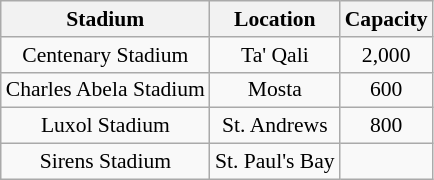<table class="wikitable" style="text-align: center; font-size:90%">
<tr>
<th>Stadium</th>
<th>Location</th>
<th>Capacity</th>
</tr>
<tr>
<td>Centenary Stadium</td>
<td>Ta' Qali</td>
<td>2,000</td>
</tr>
<tr>
<td>Charles Abela Stadium</td>
<td>Mosta</td>
<td>600</td>
</tr>
<tr>
<td>Luxol Stadium</td>
<td>St. Andrews</td>
<td>800</td>
</tr>
<tr>
<td>Sirens Stadium</td>
<td>St. Paul's Bay</td>
<td></td>
</tr>
</table>
